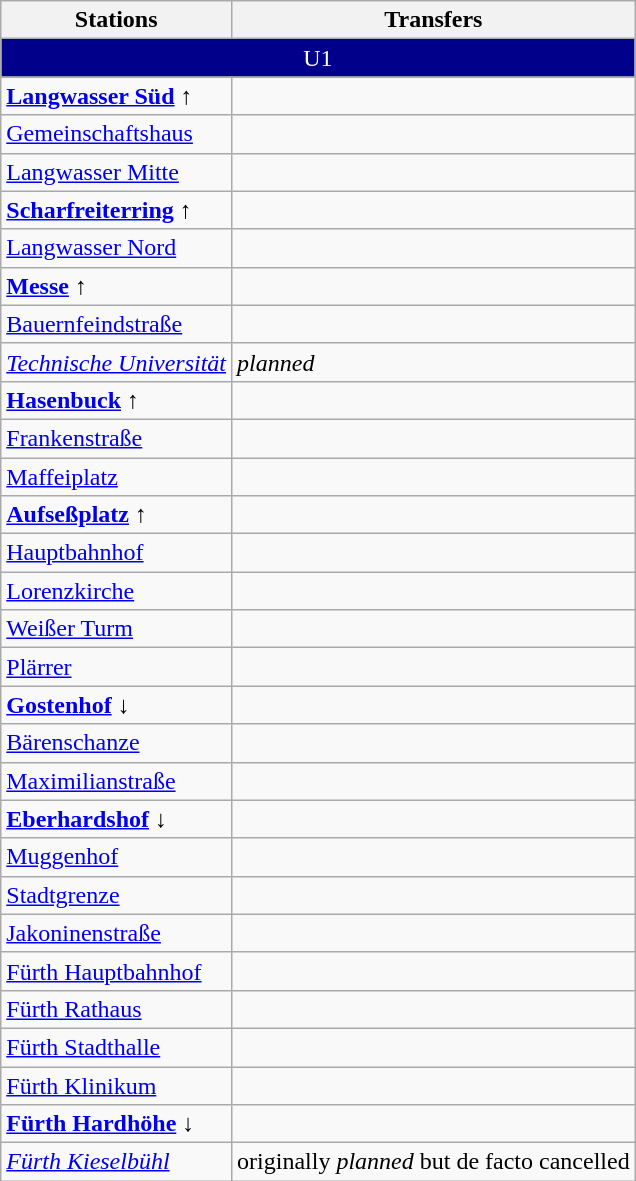<table class="wikitable" style="float: left;">
<tr>
<th>Stations</th>
<th>Transfers</th>
</tr>
<tr>
<td align="center" colspan="2" style="color: white; background-color:#00008B;">U1</td>
</tr>
<tr>
<td><strong><a href='#'>Langwasser Süd</a></strong> ↑</td>
<td></td>
</tr>
<tr>
<td><a href='#'>Gemeinschaftshaus</a></td>
<td> </td>
</tr>
<tr>
<td><a href='#'>Langwasser Mitte</a></td>
<td></td>
</tr>
<tr>
<td><strong><a href='#'>Scharfreiterring</a></strong> ↑</td>
<td></td>
</tr>
<tr>
<td><a href='#'>Langwasser Nord</a></td>
<td> </td>
</tr>
<tr>
<td><strong><a href='#'>Messe</a></strong> ↑</td>
<td> </td>
</tr>
<tr>
<td><a href='#'>Bauernfeindstraße</a></td>
<td></td>
</tr>
<tr>
<td><em><a href='#'>Technische Universität</a></em></td>
<td><em>planned</em></td>
</tr>
<tr>
<td><strong><a href='#'>Hasenbuck</a></strong> ↑</td>
<td> </td>
</tr>
<tr>
<td><a href='#'>Frankenstraße</a></td>
<td> </td>
</tr>
<tr>
<td><a href='#'>Maffeiplatz</a></td>
<td> </td>
</tr>
<tr>
<td><strong><a href='#'>Aufseßplatz</a></strong> ↑</td>
<td> </td>
</tr>
<tr>
<td><a href='#'>Hauptbahnhof</a></td>
<td>           </td>
</tr>
<tr>
<td><a href='#'>Lorenzkirche</a></td>
<td></td>
</tr>
<tr>
<td><a href='#'>Weißer Turm</a></td>
<td> </td>
</tr>
<tr>
<td><a href='#'>Plärrer</a></td>
<td>    </td>
</tr>
<tr>
<td><strong><a href='#'>Gostenhof</a></strong> ↓</td>
<td></td>
</tr>
<tr>
<td><a href='#'>Bärenschanze</a></td>
<td> </td>
</tr>
<tr>
<td><a href='#'>Maximilianstraße</a></td>
<td></td>
</tr>
<tr>
<td><strong><a href='#'>Eberhardshof</a></strong> ↓</td>
<td> </td>
</tr>
<tr>
<td><a href='#'>Muggenhof</a></td>
<td> </td>
</tr>
<tr>
<td><a href='#'>Stadtgrenze</a></td>
<td></td>
</tr>
<tr>
<td><a href='#'>Jakoninenstraße</a></td>
<td></td>
</tr>
<tr>
<td><a href='#'>Fürth Hauptbahnhof</a></td>
<td>   </td>
</tr>
<tr>
<td><a href='#'>Fürth Rathaus</a></td>
<td></td>
</tr>
<tr>
<td><a href='#'>Fürth Stadthalle</a></td>
<td></td>
</tr>
<tr>
<td><a href='#'>Fürth Klinikum</a></td>
<td> </td>
</tr>
<tr>
<td><strong><a href='#'>Fürth Hardhöhe</a></strong> ↓</td>
<td></td>
</tr>
<tr>
<td><em><a href='#'>Fürth Kieselbühl</a></em></td>
<td>originally <em>planned</em> but de facto cancelled</td>
</tr>
</table>
